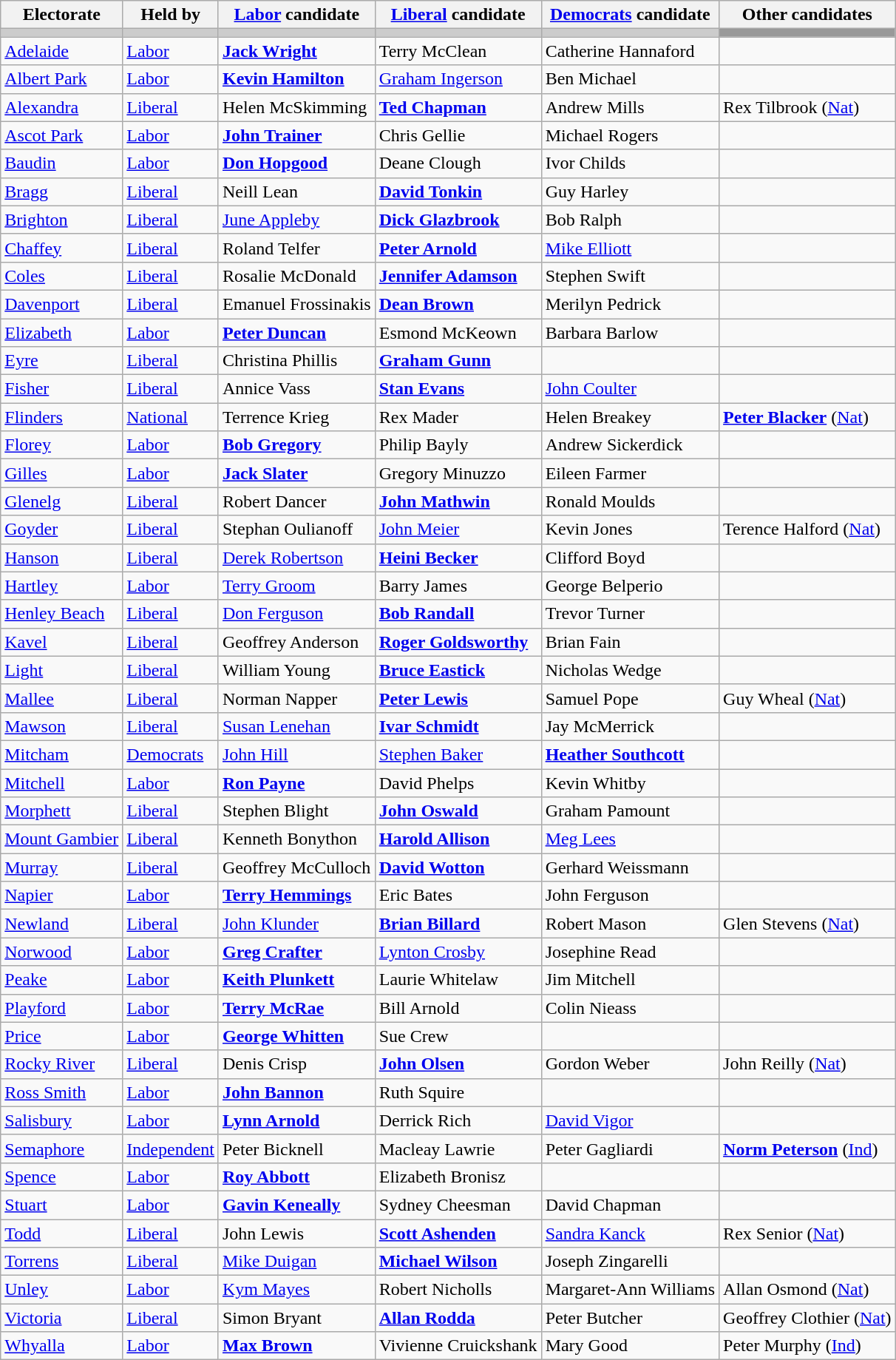<table class="wikitable">
<tr>
<th>Electorate</th>
<th>Held by</th>
<th><a href='#'>Labor</a> candidate</th>
<th><a href='#'>Liberal</a> candidate</th>
<th><a href='#'>Democrats</a> candidate</th>
<th>Other candidates</th>
</tr>
<tr bgcolor="#cccccc">
<td></td>
<td></td>
<td></td>
<td></td>
<td></td>
<td bgcolor="#999999"></td>
</tr>
<tr>
<td><a href='#'>Adelaide</a></td>
<td><a href='#'>Labor</a></td>
<td><strong><a href='#'>Jack Wright</a></strong></td>
<td>Terry McClean</td>
<td>Catherine Hannaford</td>
<td></td>
</tr>
<tr>
<td><a href='#'>Albert Park</a></td>
<td><a href='#'>Labor</a></td>
<td><strong><a href='#'>Kevin Hamilton</a></strong></td>
<td><a href='#'>Graham Ingerson</a></td>
<td>Ben Michael</td>
<td></td>
</tr>
<tr>
<td><a href='#'>Alexandra</a></td>
<td><a href='#'>Liberal</a></td>
<td>Helen McSkimming</td>
<td><strong><a href='#'>Ted Chapman</a></strong></td>
<td>Andrew Mills</td>
<td>Rex Tilbrook (<a href='#'>Nat</a>)</td>
</tr>
<tr>
<td><a href='#'>Ascot Park</a></td>
<td><a href='#'>Labor</a></td>
<td><strong><a href='#'>John Trainer</a></strong></td>
<td>Chris Gellie</td>
<td>Michael Rogers</td>
<td></td>
</tr>
<tr>
<td><a href='#'>Baudin</a></td>
<td><a href='#'>Labor</a></td>
<td><strong><a href='#'>Don Hopgood</a></strong></td>
<td>Deane Clough</td>
<td>Ivor Childs</td>
<td></td>
</tr>
<tr>
<td><a href='#'>Bragg</a></td>
<td><a href='#'>Liberal</a></td>
<td>Neill Lean</td>
<td><strong><a href='#'>David Tonkin</a></strong></td>
<td>Guy Harley</td>
<td></td>
</tr>
<tr>
<td><a href='#'>Brighton</a></td>
<td><a href='#'>Liberal</a></td>
<td><a href='#'>June Appleby</a></td>
<td><strong><a href='#'>Dick Glazbrook</a></strong></td>
<td>Bob Ralph</td>
<td></td>
</tr>
<tr>
<td><a href='#'>Chaffey</a></td>
<td><a href='#'>Liberal</a></td>
<td>Roland Telfer</td>
<td><strong><a href='#'>Peter Arnold</a></strong></td>
<td><a href='#'>Mike Elliott</a></td>
<td></td>
</tr>
<tr>
<td><a href='#'>Coles</a></td>
<td><a href='#'>Liberal</a></td>
<td>Rosalie McDonald</td>
<td><strong><a href='#'>Jennifer Adamson</a></strong></td>
<td>Stephen Swift</td>
<td></td>
</tr>
<tr>
<td><a href='#'>Davenport</a></td>
<td><a href='#'>Liberal</a></td>
<td>Emanuel Frossinakis</td>
<td><strong><a href='#'>Dean Brown</a></strong></td>
<td>Merilyn Pedrick</td>
<td></td>
</tr>
<tr>
<td><a href='#'>Elizabeth</a></td>
<td><a href='#'>Labor</a></td>
<td><strong><a href='#'>Peter Duncan</a></strong></td>
<td>Esmond McKeown</td>
<td>Barbara Barlow</td>
<td></td>
</tr>
<tr>
<td><a href='#'>Eyre</a></td>
<td><a href='#'>Liberal</a></td>
<td>Christina Phillis</td>
<td><strong><a href='#'>Graham Gunn</a></strong></td>
<td></td>
<td></td>
</tr>
<tr>
<td><a href='#'>Fisher</a></td>
<td><a href='#'>Liberal</a></td>
<td>Annice Vass</td>
<td><strong><a href='#'>Stan Evans</a></strong></td>
<td><a href='#'>John Coulter</a></td>
<td></td>
</tr>
<tr>
<td><a href='#'>Flinders</a></td>
<td><a href='#'>National</a></td>
<td>Terrence Krieg</td>
<td>Rex Mader</td>
<td>Helen Breakey</td>
<td><strong><a href='#'>Peter Blacker</a></strong> (<a href='#'>Nat</a>)</td>
</tr>
<tr>
<td><a href='#'>Florey</a></td>
<td><a href='#'>Labor</a></td>
<td><strong><a href='#'>Bob Gregory</a></strong></td>
<td>Philip Bayly</td>
<td>Andrew Sickerdick</td>
<td></td>
</tr>
<tr>
<td><a href='#'>Gilles</a></td>
<td><a href='#'>Labor</a></td>
<td><strong><a href='#'>Jack Slater</a></strong></td>
<td>Gregory Minuzzo</td>
<td>Eileen Farmer</td>
<td></td>
</tr>
<tr>
<td><a href='#'>Glenelg</a></td>
<td><a href='#'>Liberal</a></td>
<td>Robert Dancer</td>
<td><strong><a href='#'>John Mathwin</a></strong></td>
<td>Ronald Moulds</td>
<td></td>
</tr>
<tr>
<td><a href='#'>Goyder</a></td>
<td><a href='#'>Liberal</a></td>
<td>Stephan Oulianoff</td>
<td><a href='#'>John Meier</a></td>
<td>Kevin Jones</td>
<td>Terence Halford (<a href='#'>Nat</a>)</td>
</tr>
<tr>
<td><a href='#'>Hanson</a></td>
<td><a href='#'>Liberal</a></td>
<td><a href='#'>Derek Robertson</a></td>
<td><strong><a href='#'>Heini Becker</a></strong></td>
<td>Clifford Boyd</td>
<td></td>
</tr>
<tr>
<td><a href='#'>Hartley</a></td>
<td><a href='#'>Labor</a></td>
<td><a href='#'>Terry Groom</a></td>
<td>Barry James</td>
<td>George Belperio</td>
<td></td>
</tr>
<tr>
<td><a href='#'>Henley Beach</a></td>
<td><a href='#'>Liberal</a></td>
<td><a href='#'>Don Ferguson</a></td>
<td><strong><a href='#'>Bob Randall</a></strong></td>
<td>Trevor Turner</td>
<td></td>
</tr>
<tr>
<td><a href='#'>Kavel</a></td>
<td><a href='#'>Liberal</a></td>
<td>Geoffrey Anderson</td>
<td><strong><a href='#'>Roger Goldsworthy</a></strong></td>
<td>Brian Fain</td>
<td></td>
</tr>
<tr>
<td><a href='#'>Light</a></td>
<td><a href='#'>Liberal</a></td>
<td>William Young</td>
<td><strong><a href='#'>Bruce Eastick</a></strong></td>
<td>Nicholas Wedge</td>
<td></td>
</tr>
<tr>
<td><a href='#'>Mallee</a></td>
<td><a href='#'>Liberal</a></td>
<td>Norman Napper</td>
<td><strong><a href='#'>Peter Lewis</a></strong></td>
<td>Samuel Pope</td>
<td>Guy Wheal (<a href='#'>Nat</a>)</td>
</tr>
<tr>
<td><a href='#'>Mawson</a></td>
<td><a href='#'>Liberal</a></td>
<td><a href='#'>Susan Lenehan</a></td>
<td><strong><a href='#'>Ivar Schmidt</a></strong></td>
<td>Jay McMerrick</td>
<td></td>
</tr>
<tr>
<td><a href='#'>Mitcham</a></td>
<td><a href='#'>Democrats</a></td>
<td><a href='#'>John Hill</a></td>
<td><a href='#'>Stephen Baker</a></td>
<td><strong><a href='#'>Heather Southcott</a></strong></td>
<td></td>
</tr>
<tr>
<td><a href='#'>Mitchell</a></td>
<td><a href='#'>Labor</a></td>
<td><strong><a href='#'>Ron Payne</a></strong></td>
<td>David Phelps</td>
<td>Kevin Whitby</td>
<td></td>
</tr>
<tr>
<td><a href='#'>Morphett</a></td>
<td><a href='#'>Liberal</a></td>
<td>Stephen Blight</td>
<td><strong><a href='#'>John Oswald</a></strong></td>
<td>Graham Pamount</td>
<td></td>
</tr>
<tr>
<td><a href='#'>Mount Gambier</a></td>
<td><a href='#'>Liberal</a></td>
<td>Kenneth Bonython</td>
<td><strong><a href='#'>Harold Allison</a></strong></td>
<td><a href='#'>Meg Lees</a></td>
<td></td>
</tr>
<tr>
<td><a href='#'>Murray</a></td>
<td><a href='#'>Liberal</a></td>
<td>Geoffrey McCulloch</td>
<td><strong><a href='#'>David Wotton</a></strong></td>
<td>Gerhard Weissmann</td>
<td></td>
</tr>
<tr>
<td><a href='#'>Napier</a></td>
<td><a href='#'>Labor</a></td>
<td><strong><a href='#'>Terry Hemmings</a></strong></td>
<td>Eric Bates</td>
<td>John Ferguson</td>
<td></td>
</tr>
<tr>
<td><a href='#'>Newland</a></td>
<td><a href='#'>Liberal</a></td>
<td><a href='#'>John Klunder</a></td>
<td><strong><a href='#'>Brian Billard</a></strong></td>
<td>Robert Mason</td>
<td>Glen Stevens (<a href='#'>Nat</a>)</td>
</tr>
<tr>
<td><a href='#'>Norwood</a></td>
<td><a href='#'>Labor</a></td>
<td><strong><a href='#'>Greg Crafter</a></strong></td>
<td><a href='#'>Lynton Crosby</a></td>
<td>Josephine Read</td>
<td></td>
</tr>
<tr>
<td><a href='#'>Peake</a></td>
<td><a href='#'>Labor</a></td>
<td><strong><a href='#'>Keith Plunkett</a></strong></td>
<td>Laurie Whitelaw</td>
<td>Jim Mitchell</td>
<td></td>
</tr>
<tr>
<td><a href='#'>Playford</a></td>
<td><a href='#'>Labor</a></td>
<td><strong><a href='#'>Terry McRae</a></strong></td>
<td>Bill Arnold</td>
<td>Colin Nieass</td>
<td></td>
</tr>
<tr>
<td><a href='#'>Price</a></td>
<td><a href='#'>Labor</a></td>
<td><strong><a href='#'>George Whitten</a></strong></td>
<td>Sue Crew</td>
<td></td>
<td></td>
</tr>
<tr>
<td><a href='#'>Rocky River</a></td>
<td><a href='#'>Liberal</a></td>
<td>Denis Crisp</td>
<td><strong><a href='#'>John Olsen</a></strong></td>
<td>Gordon Weber</td>
<td>John Reilly (<a href='#'>Nat</a>)</td>
</tr>
<tr>
<td><a href='#'>Ross Smith</a></td>
<td><a href='#'>Labor</a></td>
<td><strong><a href='#'>John Bannon</a></strong></td>
<td>Ruth Squire</td>
<td></td>
<td></td>
</tr>
<tr>
<td><a href='#'>Salisbury</a></td>
<td><a href='#'>Labor</a></td>
<td><strong><a href='#'>Lynn Arnold</a></strong></td>
<td>Derrick Rich</td>
<td><a href='#'>David Vigor</a></td>
<td></td>
</tr>
<tr>
<td><a href='#'>Semaphore</a></td>
<td><a href='#'>Independent</a></td>
<td>Peter Bicknell</td>
<td>Macleay Lawrie</td>
<td>Peter Gagliardi</td>
<td><strong><a href='#'>Norm Peterson</a></strong> (<a href='#'>Ind</a>)</td>
</tr>
<tr>
<td><a href='#'>Spence</a></td>
<td><a href='#'>Labor</a></td>
<td><strong><a href='#'>Roy Abbott</a></strong></td>
<td>Elizabeth Bronisz</td>
<td></td>
<td></td>
</tr>
<tr>
<td><a href='#'>Stuart</a></td>
<td><a href='#'>Labor</a></td>
<td><strong><a href='#'>Gavin Keneally</a></strong></td>
<td>Sydney Cheesman</td>
<td>David Chapman</td>
<td></td>
</tr>
<tr>
<td><a href='#'>Todd</a></td>
<td><a href='#'>Liberal</a></td>
<td>John Lewis</td>
<td><strong><a href='#'>Scott Ashenden</a></strong></td>
<td><a href='#'>Sandra Kanck</a></td>
<td>Rex Senior (<a href='#'>Nat</a>)</td>
</tr>
<tr>
<td><a href='#'>Torrens</a></td>
<td><a href='#'>Liberal</a></td>
<td><a href='#'>Mike Duigan</a></td>
<td><strong><a href='#'>Michael Wilson</a></strong></td>
<td>Joseph Zingarelli</td>
<td></td>
</tr>
<tr>
<td><a href='#'>Unley</a></td>
<td><a href='#'>Labor</a></td>
<td><a href='#'>Kym Mayes</a></td>
<td>Robert Nicholls</td>
<td>Margaret-Ann Williams</td>
<td>Allan Osmond (<a href='#'>Nat</a>)</td>
</tr>
<tr>
<td><a href='#'>Victoria</a></td>
<td><a href='#'>Liberal</a></td>
<td>Simon Bryant</td>
<td><strong><a href='#'>Allan Rodda</a></strong></td>
<td>Peter Butcher</td>
<td>Geoffrey Clothier (<a href='#'>Nat</a>)</td>
</tr>
<tr>
<td><a href='#'>Whyalla</a></td>
<td><a href='#'>Labor</a></td>
<td><strong><a href='#'>Max Brown</a></strong></td>
<td>Vivienne Cruickshank</td>
<td>Mary Good</td>
<td>Peter Murphy (<a href='#'>Ind</a>)</td>
</tr>
</table>
